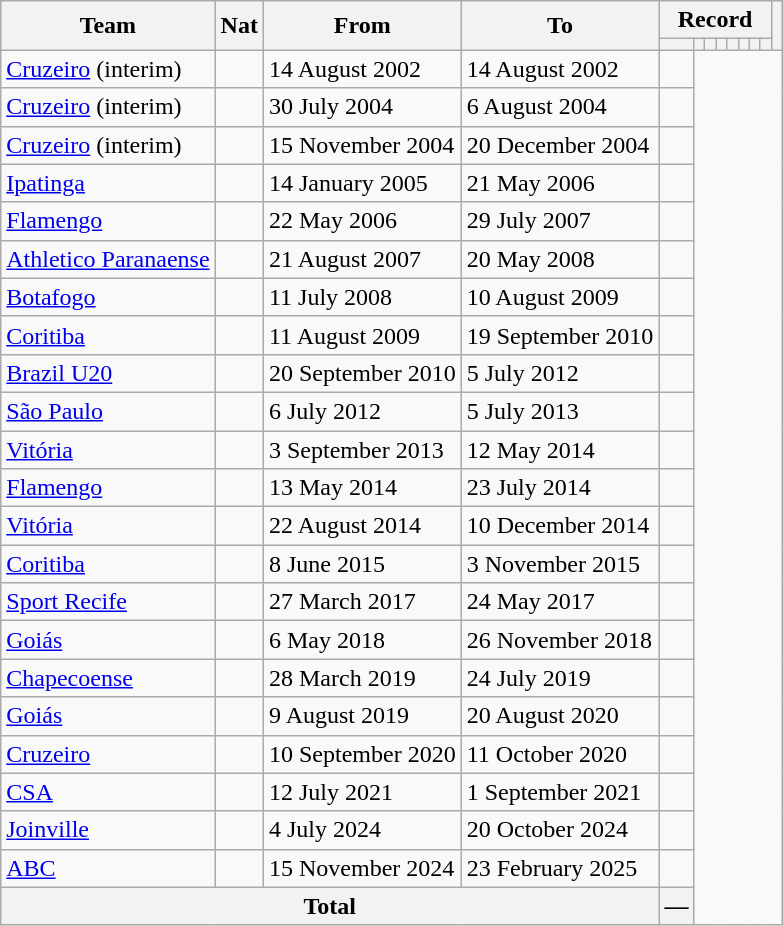<table class="wikitable" style="text-align: center">
<tr>
<th rowspan="2">Team</th>
<th rowspan="2">Nat</th>
<th rowspan="2">From</th>
<th rowspan="2">To</th>
<th colspan="8">Record</th>
<th rowspan=2></th>
</tr>
<tr>
<th></th>
<th></th>
<th></th>
<th></th>
<th></th>
<th></th>
<th></th>
<th></th>
</tr>
<tr>
<td align=left><a href='#'>Cruzeiro</a> (interim)</td>
<td></td>
<td align=left>14 August 2002</td>
<td align=left>14 August 2002<br></td>
<td></td>
</tr>
<tr>
<td align=left><a href='#'>Cruzeiro</a> (interim)</td>
<td></td>
<td align=left>30 July 2004</td>
<td align=left>6 August 2004<br></td>
<td></td>
</tr>
<tr>
<td align=left><a href='#'>Cruzeiro</a> (interim)</td>
<td></td>
<td align=left>15 November 2004</td>
<td align=left>20 December 2004<br></td>
<td></td>
</tr>
<tr>
<td align=left><a href='#'>Ipatinga</a></td>
<td></td>
<td align=left>14 January 2005</td>
<td align=left>21 May 2006<br></td>
<td></td>
</tr>
<tr>
<td align=left><a href='#'>Flamengo</a></td>
<td></td>
<td align=left>22 May 2006</td>
<td align=left>29 July 2007<br></td>
<td></td>
</tr>
<tr>
<td align=left><a href='#'>Athletico Paranaense</a></td>
<td></td>
<td align=left>21 August 2007</td>
<td align=left>20 May 2008<br></td>
<td></td>
</tr>
<tr>
<td align=left><a href='#'>Botafogo</a></td>
<td></td>
<td align=left>11 July 2008</td>
<td align=left>10 August 2009<br></td>
<td></td>
</tr>
<tr>
<td align=left><a href='#'>Coritiba</a></td>
<td></td>
<td align=left>11 August 2009</td>
<td align=left>19 September 2010<br></td>
<td></td>
</tr>
<tr>
<td align=left><a href='#'>Brazil U20</a></td>
<td></td>
<td align=left>20 September 2010</td>
<td align=left>5 July 2012<br></td>
<td></td>
</tr>
<tr>
<td align=left><a href='#'>São Paulo</a></td>
<td></td>
<td align=left>6 July 2012</td>
<td align=left>5 July 2013<br></td>
<td></td>
</tr>
<tr>
<td align=left><a href='#'>Vitória</a></td>
<td></td>
<td align=left>3 September 2013</td>
<td align=left>12 May 2014<br></td>
<td></td>
</tr>
<tr>
<td align=left><a href='#'>Flamengo</a></td>
<td></td>
<td align=left>13 May 2014</td>
<td align=left>23 July 2014<br></td>
<td></td>
</tr>
<tr>
<td align=left><a href='#'>Vitória</a></td>
<td></td>
<td align=left>22 August 2014</td>
<td align=left>10 December 2014<br></td>
<td></td>
</tr>
<tr>
<td align=left><a href='#'>Coritiba</a></td>
<td></td>
<td align=left>8 June 2015</td>
<td align=left>3 November 2015<br></td>
<td></td>
</tr>
<tr>
<td align=left><a href='#'>Sport Recife</a></td>
<td></td>
<td align=left>27 March 2017</td>
<td align=left>24 May 2017<br></td>
<td></td>
</tr>
<tr>
<td align=left><a href='#'>Goiás</a></td>
<td></td>
<td align=left>6 May 2018</td>
<td align=left>26 November 2018<br></td>
<td></td>
</tr>
<tr>
<td align=left><a href='#'>Chapecoense</a></td>
<td></td>
<td align=left>28 March 2019</td>
<td align=left>24 July 2019<br></td>
<td></td>
</tr>
<tr>
<td align=left><a href='#'>Goiás</a></td>
<td></td>
<td align=left>9 August 2019</td>
<td align=left>20 August 2020<br></td>
<td></td>
</tr>
<tr>
<td align=left><a href='#'>Cruzeiro</a></td>
<td></td>
<td align=left>10 September 2020</td>
<td align=left>11 October 2020<br></td>
<td></td>
</tr>
<tr>
<td align=left><a href='#'>CSA</a></td>
<td></td>
<td align=left>12 July 2021</td>
<td align=left>1 September 2021<br></td>
<td></td>
</tr>
<tr>
<td align=left><a href='#'>Joinville</a></td>
<td></td>
<td align=left>4 July 2024</td>
<td align=left>20 October 2024<br></td>
<td></td>
</tr>
<tr>
<td align=left><a href='#'>ABC</a></td>
<td></td>
<td align=left>15 November 2024</td>
<td align=left>23 February 2025<br></td>
<td></td>
</tr>
<tr>
<th colspan="4">Total<br></th>
<th>—</th>
</tr>
</table>
